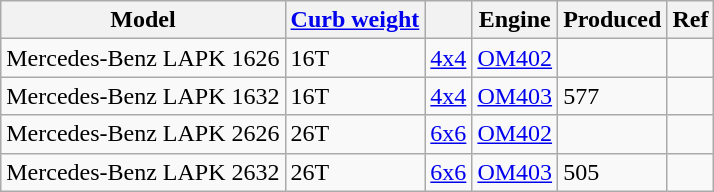<table class="wikitable">
<tr>
<th>Model</th>
<th><a href='#'>Curb weight</a></th>
<th></th>
<th>Engine</th>
<th>Produced</th>
<th>Ref</th>
</tr>
<tr>
<td>Mercedes-Benz LAPK 1626</td>
<td>16T</td>
<td><a href='#'>4x4</a></td>
<td><a href='#'>OM402</a></td>
<td></td>
<td></td>
</tr>
<tr>
<td>Mercedes-Benz LAPK 1632</td>
<td>16T</td>
<td><a href='#'>4x4</a></td>
<td><a href='#'>OM403</a></td>
<td>577</td>
<td></td>
</tr>
<tr>
<td>Mercedes-Benz LAPK 2626</td>
<td>26T</td>
<td><a href='#'>6x6</a></td>
<td><a href='#'>OM402</a></td>
<td></td>
<td></td>
</tr>
<tr>
<td>Mercedes-Benz LAPK 2632</td>
<td>26T</td>
<td><a href='#'>6x6</a></td>
<td><a href='#'>OM403</a></td>
<td>505</td>
<td></td>
</tr>
</table>
